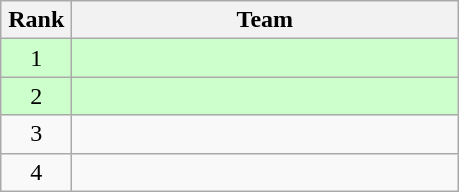<table class="wikitable" style="text-align: center;">
<tr>
<th width=40>Rank</th>
<th width=250>Team</th>
</tr>
<tr bgcolor=#ccffcc>
<td>1</td>
<td align=left></td>
</tr>
<tr bgcolor=#ccffcc>
<td>2</td>
<td align=left></td>
</tr>
<tr>
<td>3</td>
<td align=left></td>
</tr>
<tr>
<td>4</td>
<td align=left></td>
</tr>
</table>
